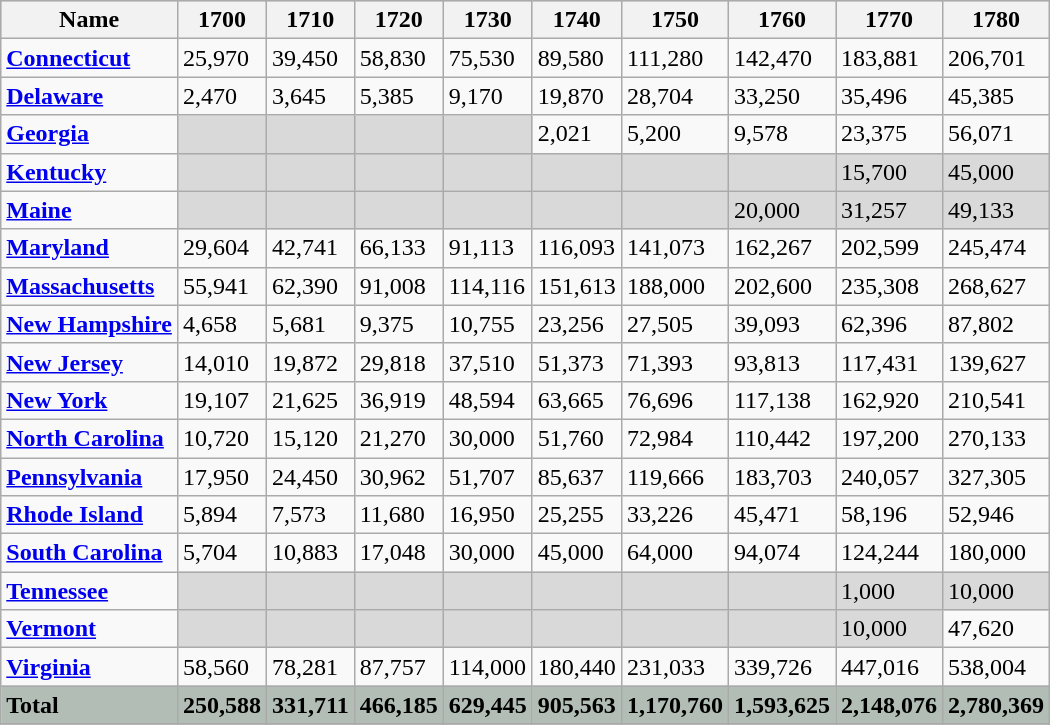<table class="wikitable sortable" style="font-size:100%" style="text-align:right;">
<tr bgcolor="#CCCCCC">
<th>Name</th>
<th data-sort-type="number">1700</th>
<th data-sort-type="number">1710</th>
<th data-sort-type="number">1720</th>
<th data-sort-type="number">1730</th>
<th data-sort-type="number">1740</th>
<th data-sort-type="number">1750</th>
<th data-sort-type="number">1760</th>
<th data-sort-type="number">1770</th>
<th data-sort-type="number">1780</th>
</tr>
<tr>
<td height="13" align="left"><strong><a href='#'>Connecticut</a></strong></td>
<td>25,970</td>
<td>39,450</td>
<td>58,830</td>
<td>75,530</td>
<td>89,580</td>
<td>111,280</td>
<td>142,470</td>
<td>183,881</td>
<td>206,701</td>
</tr>
<tr>
<td height="13" align="left"><strong><a href='#'>Delaware</a></strong></td>
<td>2,470</td>
<td>3,645</td>
<td>5,385</td>
<td>9,170</td>
<td>19,870</td>
<td>28,704</td>
<td>33,250</td>
<td>35,496</td>
<td>45,385</td>
</tr>
<tr>
<td height="13" align="left"><strong><a href='#'>Georgia</a></strong></td>
<td style="background-color:#D9D9D9" align="center"></td>
<td style="background-color:#D9D9D9" align="center"></td>
<td style="background-color:#D9D9D9" align="center"></td>
<td style="background-color:#D9D9D9" align="center"></td>
<td>2,021</td>
<td>5,200</td>
<td>9,578</td>
<td>23,375</td>
<td>56,071</td>
</tr>
<tr>
<td height="13" align="left"><strong><a href='#'>Kentucky</a></strong></td>
<td style="background-color:#D9D9D9" align="center"></td>
<td style="background-color:#D9D9D9" align="center"></td>
<td style="background-color:#D9D9D9" align="center"></td>
<td style="background-color:#D9D9D9" align="center"></td>
<td style="background-color:#D9D9D9" align="center"></td>
<td style="background-color:#D9D9D9" align="center"></td>
<td style="background-color:#D9D9D9" align="center"></td>
<td style="background-color:#D9D9D9">15,700</td>
<td style="background-color:#D9D9D9">45,000</td>
</tr>
<tr>
<td height="13" align="left"><strong><a href='#'>Maine</a></strong></td>
<td style="background-color:#D9D9D9" align="center"></td>
<td style="background-color:#D9D9D9" align="center"></td>
<td style="background-color:#D9D9D9" align="center"></td>
<td style="background-color:#D9D9D9" align="center"></td>
<td style="background-color:#D9D9D9" align="center"></td>
<td style="background-color:#D9D9D9" align="center"></td>
<td style="background-color:#D9D9D9">20,000</td>
<td style="background-color:#D9D9D9">31,257</td>
<td style="background-color:#D9D9D9">49,133</td>
</tr>
<tr>
<td height="13" align="left"><strong><a href='#'>Maryland</a></strong></td>
<td>29,604</td>
<td>42,741</td>
<td>66,133</td>
<td>91,113</td>
<td>116,093</td>
<td>141,073</td>
<td>162,267</td>
<td>202,599</td>
<td>245,474</td>
</tr>
<tr>
<td height="13" align="left"><strong><a href='#'>Massachusetts</a></strong></td>
<td>55,941</td>
<td>62,390</td>
<td>91,008</td>
<td>114,116</td>
<td>151,613</td>
<td>188,000</td>
<td>202,600</td>
<td>235,308</td>
<td>268,627</td>
</tr>
<tr>
<td height="13" align="left"><strong><a href='#'>New Hampshire</a></strong></td>
<td>4,658</td>
<td>5,681</td>
<td>9,375</td>
<td>10,755</td>
<td>23,256</td>
<td>27,505</td>
<td>39,093</td>
<td>62,396</td>
<td>87,802</td>
</tr>
<tr>
<td height="13" align="left"><strong><a href='#'>New Jersey</a></strong></td>
<td>14,010</td>
<td>19,872</td>
<td>29,818</td>
<td>37,510</td>
<td>51,373</td>
<td>71,393</td>
<td>93,813</td>
<td>117,431</td>
<td>139,627</td>
</tr>
<tr>
<td height="13" align="left"><strong><a href='#'>New York</a></strong></td>
<td>19,107</td>
<td>21,625</td>
<td>36,919</td>
<td>48,594</td>
<td>63,665</td>
<td>76,696</td>
<td>117,138</td>
<td>162,920</td>
<td>210,541</td>
</tr>
<tr>
<td height="13" align="left"><strong><a href='#'>North Carolina</a></strong></td>
<td>10,720</td>
<td>15,120</td>
<td>21,270</td>
<td>30,000</td>
<td>51,760</td>
<td>72,984</td>
<td>110,442</td>
<td>197,200</td>
<td>270,133</td>
</tr>
<tr>
<td height="13" align="left"><strong><a href='#'>Pennsylvania</a></strong></td>
<td>17,950</td>
<td>24,450</td>
<td>30,962</td>
<td>51,707</td>
<td>85,637</td>
<td>119,666</td>
<td>183,703</td>
<td>240,057</td>
<td>327,305</td>
</tr>
<tr>
<td height="13" align="left"><strong><a href='#'>Rhode Island</a></strong></td>
<td>5,894</td>
<td>7,573</td>
<td>11,680</td>
<td>16,950</td>
<td>25,255</td>
<td>33,226</td>
<td>45,471</td>
<td>58,196</td>
<td>52,946</td>
</tr>
<tr>
<td height="13" align="left"><strong><a href='#'>South Carolina</a></strong></td>
<td>5,704</td>
<td>10,883</td>
<td>17,048</td>
<td>30,000</td>
<td>45,000</td>
<td>64,000</td>
<td>94,074</td>
<td>124,244</td>
<td>180,000</td>
</tr>
<tr>
<td height="13" align="left"><strong><a href='#'>Tennessee</a></strong></td>
<td style="background-color:#D9D9D9" align="center"></td>
<td style="background-color:#D9D9D9" align="center"></td>
<td style="background-color:#D9D9D9" align="center"></td>
<td style="background-color:#D9D9D9" align="center"></td>
<td style="background-color:#D9D9D9" align="center"></td>
<td style="background-color:#D9D9D9" align="center"></td>
<td style="background-color:#D9D9D9" align="center"></td>
<td style="background-color:#D9D9D9">1,000</td>
<td style="background-color:#D9D9D9">10,000</td>
</tr>
<tr>
<td height="13" align="left"><strong><a href='#'>Vermont</a></strong></td>
<td style="background-color:#D9D9D9" align="center"></td>
<td style="background-color:#D9D9D9" align="center"></td>
<td style="background-color:#D9D9D9" align="center"></td>
<td style="background-color:#D9D9D9" align="center"></td>
<td style="background-color:#D9D9D9" align="center"></td>
<td style="background-color:#D9D9D9" align="center"></td>
<td style="background-color:#D9D9D9" align="center"></td>
<td style="background-color:#D9D9D9">10,000</td>
<td>47,620</td>
</tr>
<tr>
<td height="13" align="left"><strong><a href='#'>Virginia</a></strong></td>
<td>58,560</td>
<td>78,281</td>
<td>87,757</td>
<td>114,000</td>
<td>180,440</td>
<td>231,033</td>
<td>339,726</td>
<td>447,016</td>
<td>538,004</td>
</tr>
<tr class="sortbottom" bgcolor="B2BEB5">
<td style="font-weight:bold" height="13" align="left"><strong>Total</strong></td>
<td style="font-weight:bold">250,588</td>
<td style="font-weight:bold">331,711</td>
<td style="font-weight:bold">466,185</td>
<td style="font-weight:bold">629,445</td>
<td style="font-weight:bold">905,563</td>
<td style="font-weight:bold">1,170,760</td>
<td style="font-weight:bold">1,593,625</td>
<td style="font-weight:bold">2,148,076</td>
<td style="font-weight:bold">2,780,369</td>
</tr>
<tr>
</tr>
</table>
